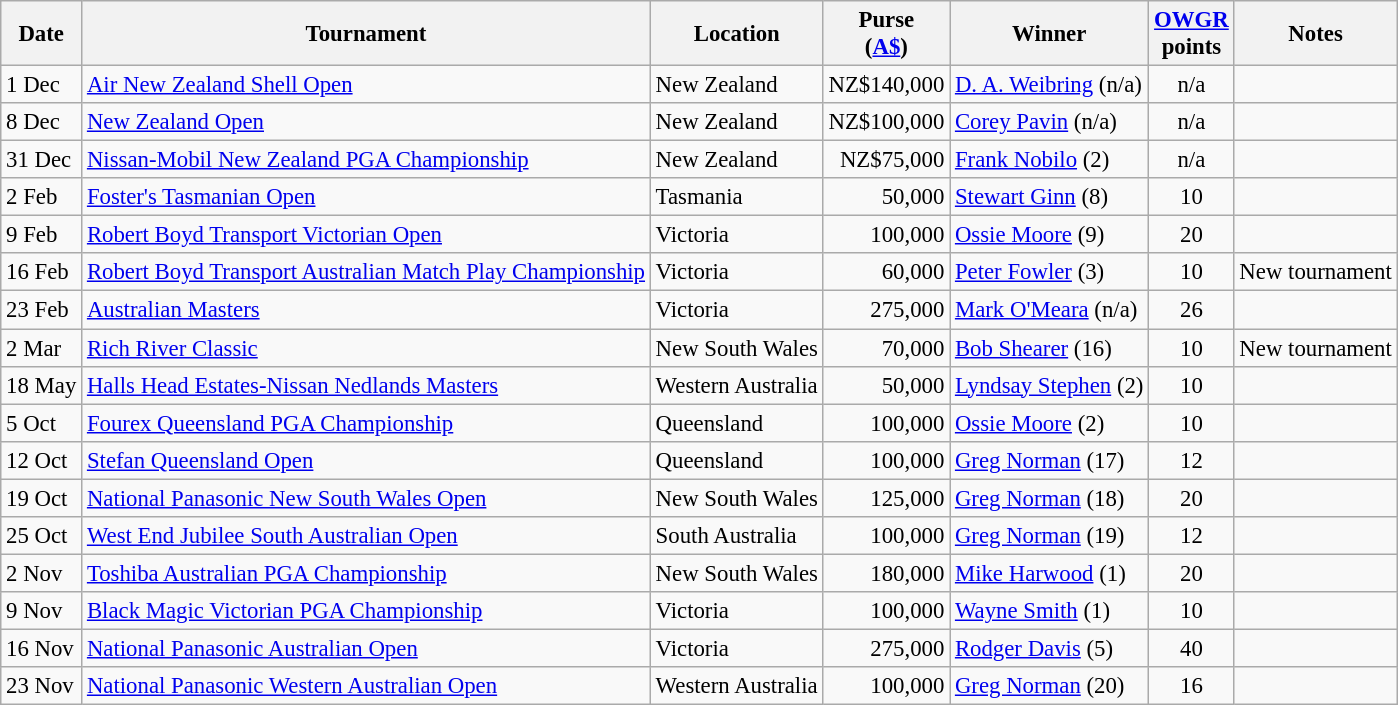<table class="wikitable" style="font-size:95%">
<tr>
<th>Date</th>
<th>Tournament</th>
<th>Location</th>
<th>Purse<br>(<a href='#'>A$</a>)</th>
<th>Winner</th>
<th><a href='#'>OWGR</a><br>points</th>
<th>Notes</th>
</tr>
<tr>
<td>1 Dec</td>
<td><a href='#'>Air New Zealand Shell Open</a></td>
<td>New Zealand</td>
<td align=right>NZ$140,000</td>
<td> <a href='#'>D. A. Weibring</a> (n/a)</td>
<td align=center>n/a</td>
<td></td>
</tr>
<tr>
<td>8 Dec</td>
<td><a href='#'>New Zealand Open</a></td>
<td>New Zealand</td>
<td align=right>NZ$100,000</td>
<td> <a href='#'>Corey Pavin</a> (n/a)</td>
<td align=center>n/a</td>
<td></td>
</tr>
<tr>
<td>31 Dec</td>
<td><a href='#'>Nissan-Mobil New Zealand PGA Championship</a></td>
<td>New Zealand</td>
<td align=right>NZ$75,000</td>
<td> <a href='#'>Frank Nobilo</a> (2)</td>
<td align=center>n/a</td>
<td></td>
</tr>
<tr>
<td>2 Feb</td>
<td><a href='#'>Foster's Tasmanian Open</a></td>
<td>Tasmania</td>
<td align=right>50,000</td>
<td> <a href='#'>Stewart Ginn</a> (8)</td>
<td align=center>10</td>
<td></td>
</tr>
<tr>
<td>9 Feb</td>
<td><a href='#'>Robert Boyd Transport Victorian Open</a></td>
<td>Victoria</td>
<td align=right>100,000</td>
<td> <a href='#'>Ossie Moore</a> (9)</td>
<td align=center>20</td>
<td></td>
</tr>
<tr>
<td>16 Feb</td>
<td><a href='#'>Robert Boyd Transport Australian Match Play Championship</a></td>
<td>Victoria</td>
<td align=right>60,000</td>
<td> <a href='#'>Peter Fowler</a> (3)</td>
<td align=center>10</td>
<td>New tournament</td>
</tr>
<tr>
<td>23 Feb</td>
<td><a href='#'>Australian Masters</a></td>
<td>Victoria</td>
<td align=right>275,000</td>
<td> <a href='#'>Mark O'Meara</a> (n/a)</td>
<td align=center>26</td>
<td></td>
</tr>
<tr>
<td>2 Mar</td>
<td><a href='#'>Rich River Classic</a></td>
<td>New South Wales</td>
<td align=right>70,000</td>
<td> <a href='#'>Bob Shearer</a> (16)</td>
<td align=center>10</td>
<td>New tournament</td>
</tr>
<tr>
<td>18 May</td>
<td><a href='#'>Halls Head Estates-Nissan Nedlands Masters</a></td>
<td>Western Australia</td>
<td align=right>50,000</td>
<td> <a href='#'>Lyndsay Stephen</a> (2)</td>
<td align=center>10</td>
<td></td>
</tr>
<tr>
<td>5 Oct</td>
<td><a href='#'>Fourex Queensland PGA Championship</a></td>
<td>Queensland</td>
<td align=right>100,000</td>
<td> <a href='#'>Ossie Moore</a> (2)</td>
<td align=center>10</td>
<td></td>
</tr>
<tr>
<td>12 Oct</td>
<td><a href='#'>Stefan Queensland Open</a></td>
<td>Queensland</td>
<td align=right>100,000</td>
<td> <a href='#'>Greg Norman</a> (17)</td>
<td align=center>12</td>
<td></td>
</tr>
<tr>
<td>19 Oct</td>
<td><a href='#'>National Panasonic New South Wales Open</a></td>
<td>New South Wales</td>
<td align=right>125,000</td>
<td> <a href='#'>Greg Norman</a> (18)</td>
<td align=center>20</td>
<td></td>
</tr>
<tr>
<td>25 Oct</td>
<td><a href='#'>West End Jubilee South Australian Open</a></td>
<td>South Australia</td>
<td align=right>100,000</td>
<td> <a href='#'>Greg Norman</a> (19)</td>
<td align=center>12</td>
<td></td>
</tr>
<tr>
<td>2 Nov</td>
<td><a href='#'>Toshiba Australian PGA Championship</a></td>
<td>New South Wales</td>
<td align=right>180,000</td>
<td> <a href='#'>Mike Harwood</a> (1)</td>
<td align=center>20</td>
<td></td>
</tr>
<tr>
<td>9 Nov</td>
<td><a href='#'>Black Magic Victorian PGA Championship</a></td>
<td>Victoria</td>
<td align=right>100,000</td>
<td> <a href='#'>Wayne Smith</a> (1)</td>
<td align=center>10</td>
<td></td>
</tr>
<tr>
<td>16 Nov</td>
<td><a href='#'>National Panasonic Australian Open</a></td>
<td>Victoria</td>
<td align=right>275,000</td>
<td> <a href='#'>Rodger Davis</a> (5)</td>
<td align=center>40</td>
<td></td>
</tr>
<tr>
<td>23 Nov</td>
<td><a href='#'>National Panasonic Western Australian Open</a></td>
<td>Western Australia</td>
<td align=right>100,000</td>
<td> <a href='#'>Greg Norman</a> (20)</td>
<td align=center>16</td>
<td></td>
</tr>
</table>
